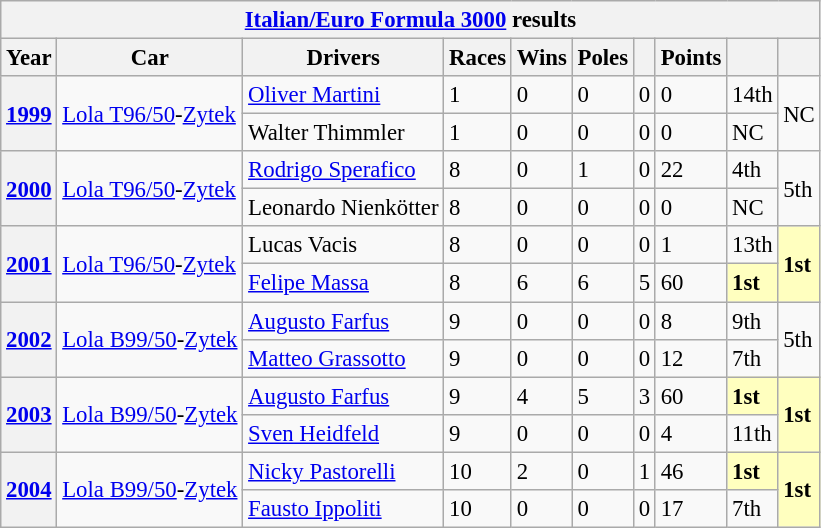<table class="wikitable" style="font-size:95%">
<tr>
<th colspan=10><a href='#'>Italian/Euro Formula 3000</a> results</th>
</tr>
<tr>
<th>Year</th>
<th>Car</th>
<th>Drivers</th>
<th>Races</th>
<th>Wins</th>
<th>Poles</th>
<th></th>
<th>Points</th>
<th></th>
<th></th>
</tr>
<tr>
<th rowspan=2><a href='#'>1999</a></th>
<td rowspan=2><a href='#'>Lola T96/50</a>-<a href='#'>Zytek</a></td>
<td> <a href='#'>Oliver Martini</a></td>
<td>1</td>
<td>0</td>
<td>0</td>
<td>0</td>
<td>0</td>
<td>14th</td>
<td rowspan=2>NC</td>
</tr>
<tr>
<td> Walter Thimmler</td>
<td>1</td>
<td>0</td>
<td>0</td>
<td>0</td>
<td>0</td>
<td>NC</td>
</tr>
<tr>
<th rowspan=2><a href='#'>2000</a></th>
<td rowspan=2><a href='#'>Lola T96/50</a>-<a href='#'>Zytek</a></td>
<td> <a href='#'>Rodrigo Sperafico</a></td>
<td>8</td>
<td>0</td>
<td>1</td>
<td>0</td>
<td>22</td>
<td>4th</td>
<td rowspan=2>5th</td>
</tr>
<tr>
<td> Leonardo Nienkötter</td>
<td>8</td>
<td>0</td>
<td>0</td>
<td>0</td>
<td>0</td>
<td>NC</td>
</tr>
<tr>
<th rowspan=2><a href='#'>2001</a></th>
<td rowspan=2><a href='#'>Lola T96/50</a>-<a href='#'>Zytek</a></td>
<td> Lucas Vacis</td>
<td>8</td>
<td>0</td>
<td>0</td>
<td>0</td>
<td>1</td>
<td>13th</td>
<td rowspan=2 style="background:#FFFFBF;"><strong>1st</strong></td>
</tr>
<tr>
<td> <a href='#'>Felipe Massa</a></td>
<td>8</td>
<td>6</td>
<td>6</td>
<td>5</td>
<td>60</td>
<td style="background:#FFFFBF;"><strong>1st</strong></td>
</tr>
<tr>
<th rowspan=2><a href='#'>2002</a></th>
<td rowspan=2><a href='#'>Lola B99/50</a>-<a href='#'>Zytek</a></td>
<td> <a href='#'>Augusto Farfus</a></td>
<td>9</td>
<td>0</td>
<td>0</td>
<td>0</td>
<td>8</td>
<td>9th</td>
<td rowspan=2>5th</td>
</tr>
<tr>
<td> <a href='#'>Matteo Grassotto</a></td>
<td>9</td>
<td>0</td>
<td>0</td>
<td>0</td>
<td>12</td>
<td>7th</td>
</tr>
<tr>
<th rowspan=2><a href='#'>2003</a></th>
<td rowspan=2><a href='#'>Lola B99/50</a>-<a href='#'>Zytek</a></td>
<td> <a href='#'>Augusto Farfus</a></td>
<td>9</td>
<td>4</td>
<td>5</td>
<td>3</td>
<td>60</td>
<td style="background:#FFFFBF;"><strong>1st</strong></td>
<td rowspan=2 style="background:#FFFFBF;"><strong>1st</strong></td>
</tr>
<tr>
<td> <a href='#'>Sven Heidfeld</a></td>
<td>9</td>
<td>0</td>
<td>0</td>
<td>0</td>
<td>4</td>
<td>11th</td>
</tr>
<tr>
<th rowspan=2><a href='#'>2004</a></th>
<td rowspan=2><a href='#'>Lola B99/50</a>-<a href='#'>Zytek</a></td>
<td> <a href='#'>Nicky Pastorelli</a></td>
<td>10</td>
<td>2</td>
<td>0</td>
<td>1</td>
<td>46</td>
<td style="background:#FFFFBF;"><strong>1st</strong></td>
<td rowspan=2 style="background:#FFFFBF;"><strong>1st</strong></td>
</tr>
<tr>
<td> <a href='#'>Fausto Ippoliti</a></td>
<td>10</td>
<td>0</td>
<td>0</td>
<td>0</td>
<td>17</td>
<td>7th</td>
</tr>
</table>
